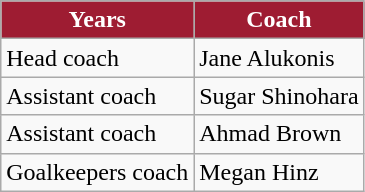<table class="wikitable sortable" style="font-size: %;text-align: ;">
<tr>
<th style="background:#9E1C32; color:white">Years</th>
<th style="background:#9E1C32; color:white">Coach</th>
</tr>
<tr>
<td>Head coach</td>
<td>Jane Alukonis</td>
</tr>
<tr>
<td>Assistant coach</td>
<td>Sugar Shinohara</td>
</tr>
<tr>
<td>Assistant coach</td>
<td>Ahmad Brown</td>
</tr>
<tr>
<td>Goalkeepers coach</td>
<td>Megan Hinz</td>
</tr>
</table>
